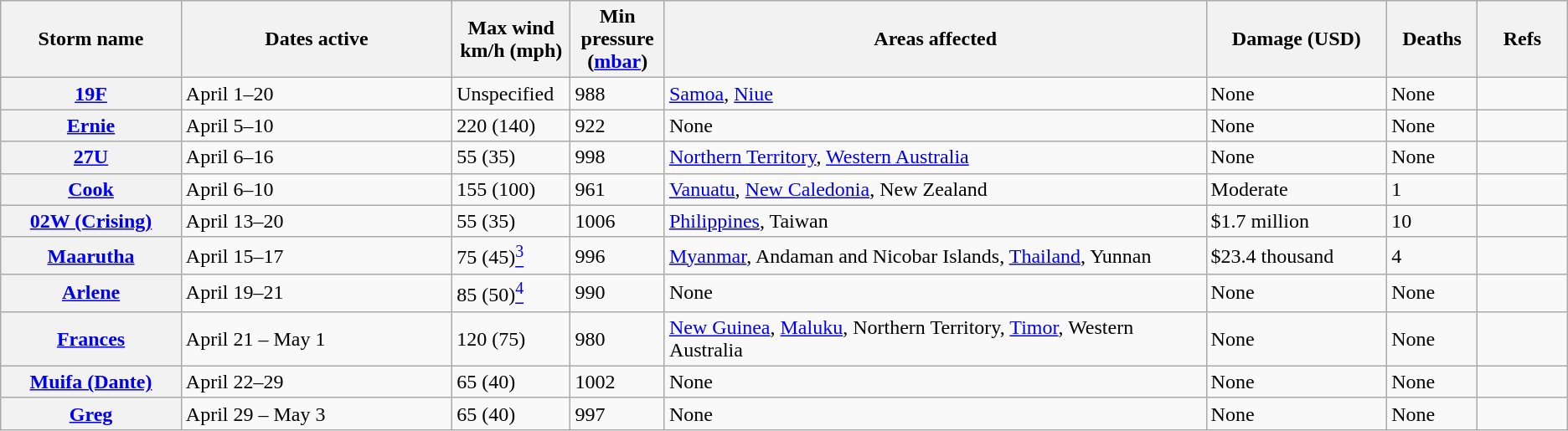<table class="wikitable sortable">
<tr>
<th width="10%"><strong>Storm name</strong></th>
<th width="15%"><strong>Dates active</strong></th>
<th width="5%"><strong>Max wind km/h (mph)</strong></th>
<th width="5%"><strong>Min pressure (<a href='#'>mbar</a>)</strong></th>
<th width="30%"><strong>Areas affected</strong></th>
<th width="10%"><strong>Damage (USD)</strong></th>
<th width="5%"><strong>Deaths</strong></th>
<th width="5%"><strong>Refs</strong></th>
</tr>
<tr>
<th><a href='#'>19F</a></th>
<td>April 1–20</td>
<td>Unspecified</td>
<td>988</td>
<td><a href='#'>Samoa</a>, <a href='#'>Niue</a></td>
<td>None</td>
<td>None</td>
<td></td>
</tr>
<tr>
<th><a href='#'>Ernie</a></th>
<td>April 5–10</td>
<td>220 (140)</td>
<td>922</td>
<td>None</td>
<td>None</td>
<td>None</td>
<td></td>
</tr>
<tr>
<th><a href='#'>27U</a></th>
<td>April 6–16</td>
<td>55 (35)</td>
<td>998</td>
<td><a href='#'>Northern Territory</a>, <a href='#'>Western Australia</a></td>
<td>None</td>
<td>None</td>
<td></td>
</tr>
<tr>
<th><a href='#'>Cook</a></th>
<td>April 6–10</td>
<td>155 (100)</td>
<td>961</td>
<td><a href='#'>Vanuatu</a>, <a href='#'>New Caledonia</a>, New Zealand</td>
<td>Moderate</td>
<td>1</td>
<td></td>
</tr>
<tr>
<th><a href='#'>02W (Crising)</a></th>
<td>April 13–20</td>
<td>55 (35)</td>
<td>1006</td>
<td><a href='#'>Philippines</a>, Taiwan</td>
<td>$1.7 million</td>
<td>10</td>
<td></td>
</tr>
<tr>
<th><a href='#'>Maarutha</a></th>
<td>April 15–17</td>
<td>75 (45)<a href='#'><sup>3</sup></a></td>
<td>996</td>
<td><a href='#'>Myanmar</a>, Andaman and Nicobar Islands, <a href='#'>Thailand</a>, Yunnan</td>
<td>$23.4 thousand</td>
<td>4</td>
<td></td>
</tr>
<tr>
<th><a href='#'>Arlene</a></th>
<td>April 19–21</td>
<td>85 (50)<a href='#'><sup>4</sup></a></td>
<td>990</td>
<td>None</td>
<td>None</td>
<td>None</td>
<td></td>
</tr>
<tr>
<th><a href='#'>Frances</a></th>
<td>April 21 – May 1</td>
<td>120 (75)</td>
<td>980</td>
<td><a href='#'>New Guinea</a>, <a href='#'>Maluku</a>, Northern Territory, <a href='#'>Timor</a>, Western Australia</td>
<td>None</td>
<td>None</td>
<td></td>
</tr>
<tr>
<th><a href='#'>Muifa (Dante)</a></th>
<td>April 22–29</td>
<td>65 (40)</td>
<td>1002</td>
<td>None</td>
<td>None</td>
<td>None</td>
<td></td>
</tr>
<tr>
<th><a href='#'>Greg</a></th>
<td>April 29 – May 3</td>
<td>65 (40)</td>
<td>997</td>
<td>None</td>
<td>None</td>
<td>None</td>
<td></td>
</tr>
</table>
